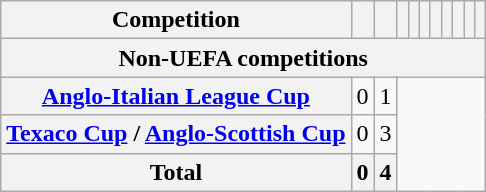<table class="wikitable unsortable plainrowheaders" style="text-align:center">
<tr>
<th scope="col">Competition</th>
<th scope="col"></th>
<th scope="col"></th>
<th scope="col"></th>
<th scope="col"></th>
<th scope="col"></th>
<th scope="col"></th>
<th scope="col"></th>
<th scope="col"></th>
<th scope="col"></th>
<th scope="col"></th>
</tr>
<tr>
<th colspan="11">Non-UEFA competitions</th>
</tr>
<tr>
<th scope=row><a href='#'>Anglo-Italian League Cup</a></th>
<td>0</td>
<td>1<br></td>
</tr>
<tr>
<th scope=row><a href='#'>Texaco Cup</a> / <a href='#'>Anglo-Scottish Cup</a></th>
<td>0</td>
<td>3<br></td>
</tr>
<tr>
<th>Total</th>
<th>0</th>
<th>4<br></th>
</tr>
</table>
